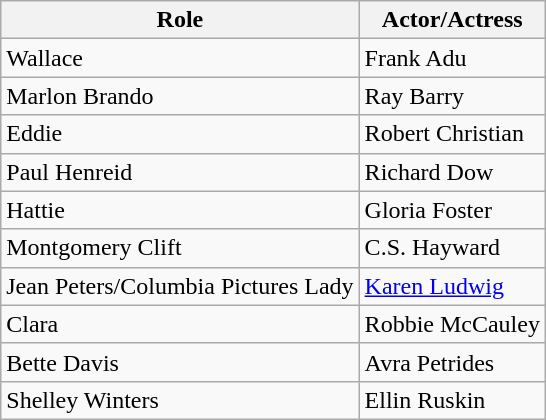<table class="wikitable">
<tr>
<th>Role</th>
<th>Actor/Actress</th>
</tr>
<tr>
<td>Wallace</td>
<td>Frank Adu</td>
</tr>
<tr>
<td>Marlon Brando</td>
<td>Ray Barry</td>
</tr>
<tr>
<td>Eddie</td>
<td>Robert Christian</td>
</tr>
<tr>
<td>Paul Henreid</td>
<td>Richard Dow</td>
</tr>
<tr>
<td>Hattie</td>
<td>Gloria Foster</td>
</tr>
<tr>
<td>Montgomery Clift</td>
<td>C.S. Hayward</td>
</tr>
<tr>
<td>Jean Peters/Columbia Pictures Lady</td>
<td><a href='#'>Karen Ludwig</a></td>
</tr>
<tr>
<td>Clara</td>
<td>Robbie McCauley</td>
</tr>
<tr>
<td>Bette Davis</td>
<td>Avra Petrides</td>
</tr>
<tr>
<td>Shelley Winters</td>
<td>Ellin Ruskin</td>
</tr>
</table>
